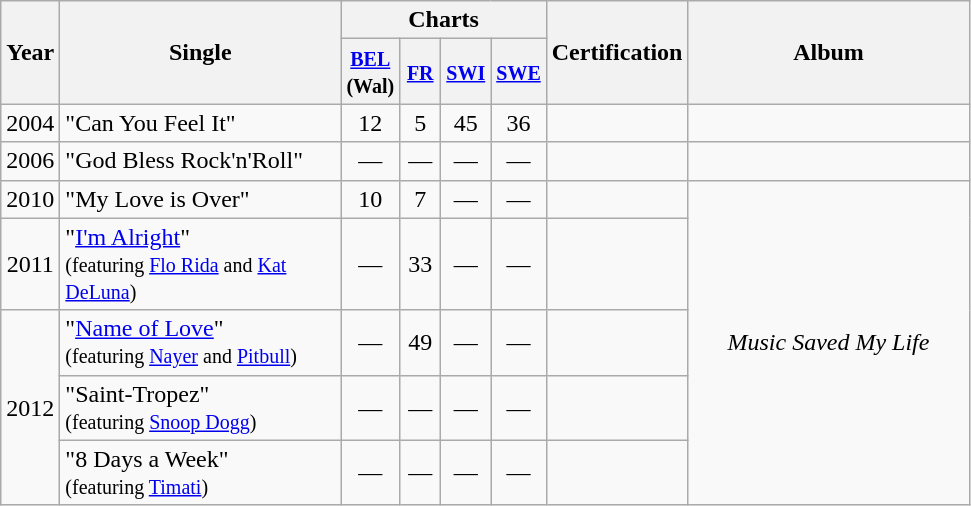<table class="wikitable">
<tr>
<th align="center" rowspan="2" width="10">Year</th>
<th align="center" rowspan="2" width="180">Single</th>
<th align="center" colspan="4">Charts</th>
<th align="center" rowspan="2" width="50">Certification</th>
<th align="center" rowspan="2" width="180">Album</th>
</tr>
<tr>
<th width="20"><small><a href='#'>BEL</a></small><br><small>(Wal)</small></th>
<th width="20"><small><a href='#'>FR</a><br></small></th>
<th width="20"><small><a href='#'>SWI</a></small></th>
<th width="20"><small><a href='#'>SWE</a></small></th>
</tr>
<tr>
<td align="center">2004</td>
<td>"Can You Feel It"</td>
<td align="center">12</td>
<td align="center">5</td>
<td align="center">45</td>
<td align="center">36</td>
<td align="center"></td>
<td align="center"></td>
</tr>
<tr>
<td align="center">2006</td>
<td>"God Bless Rock'n'Roll"</td>
<td align="center">—</td>
<td align="center">—</td>
<td align="center">—</td>
<td align="center">—</td>
<td align="center"></td>
</tr>
<tr>
<td align="center">2010</td>
<td>"My Love is Over"</td>
<td align="center">10</td>
<td align="center">7</td>
<td align="center">—</td>
<td align="center">—</td>
<td align="center"></td>
<td align="center" rowspan="5"><em>Music Saved My Life</em></td>
</tr>
<tr>
<td align="center">2011</td>
<td>"<a href='#'>I'm Alright</a>"<br><small>(featuring <a href='#'>Flo Rida</a> and <a href='#'>Kat DeLuna</a>)</small></td>
<td align="center">—</td>
<td align="center">33</td>
<td align="center">—</td>
<td align="center">—</td>
<td align="center"></td>
</tr>
<tr>
<td rowspan="3"  style="text-align:center; vertical-align:middle;">2012</td>
<td>"<a href='#'>Name of Love</a>"<br><small>(featuring <a href='#'>Nayer</a> and <a href='#'>Pitbull</a>)</small></td>
<td align="center">—</td>
<td align="center">49</td>
<td align="center">—</td>
<td align="center">—</td>
<td align="center"></td>
</tr>
<tr>
<td>"Saint-Tropez"<br><small>(featuring <a href='#'>Snoop Dogg</a>)</small></td>
<td align="center">—</td>
<td align="center">—</td>
<td align="center">—</td>
<td align="center">—</td>
<td align="center"></td>
</tr>
<tr>
<td>"8 Days a Week"<br><small>(featuring <a href='#'>Timati</a>)</small></td>
<td align="center">—</td>
<td align="center">—</td>
<td align="center">—</td>
<td align="center">—</td>
<td align="center"></td>
</tr>
</table>
